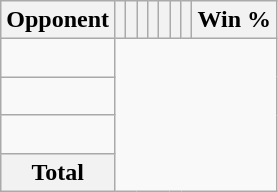<table class="wikitable sortable collapsible collapsed" style="text-align: center;">
<tr>
<th>Opponent</th>
<th></th>
<th></th>
<th></th>
<th></th>
<th></th>
<th></th>
<th></th>
<th>Win %</th>
</tr>
<tr>
<td align="left"><br></td>
</tr>
<tr>
<td align="left"><br></td>
</tr>
<tr>
<td align="left"><br></td>
</tr>
<tr class="sortbottom">
<th>Total<br></th>
</tr>
</table>
